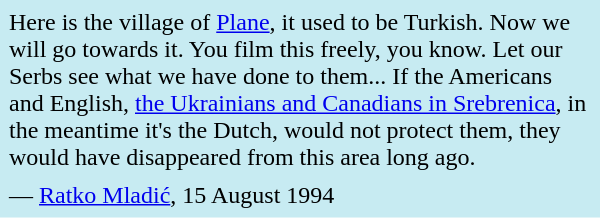<table class="toccolours" style="float: left; margin-left: 1em; margin-right: 2em; font-size: 100%; background:#c7ebf2; color:black; width:25em; max-width: 60%;" cellspacing="5">
<tr>
<td style="text-align: left;">Here is the village of <a href='#'>Plane</a>, it used to be Turkish. Now we will go towards it. You film this freely, you know. Let our Serbs see what we have done to them... If the Americans and English, <a href='#'>the Ukrainians and Canadians in Srebrenica</a>, in the meantime it's the Dutch, would not protect them, they would have disappeared from this area long ago.</td>
</tr>
<tr>
<td style="text-align: left;">— <a href='#'>Ratko Mladić</a>, 15 August 1994</td>
</tr>
</table>
